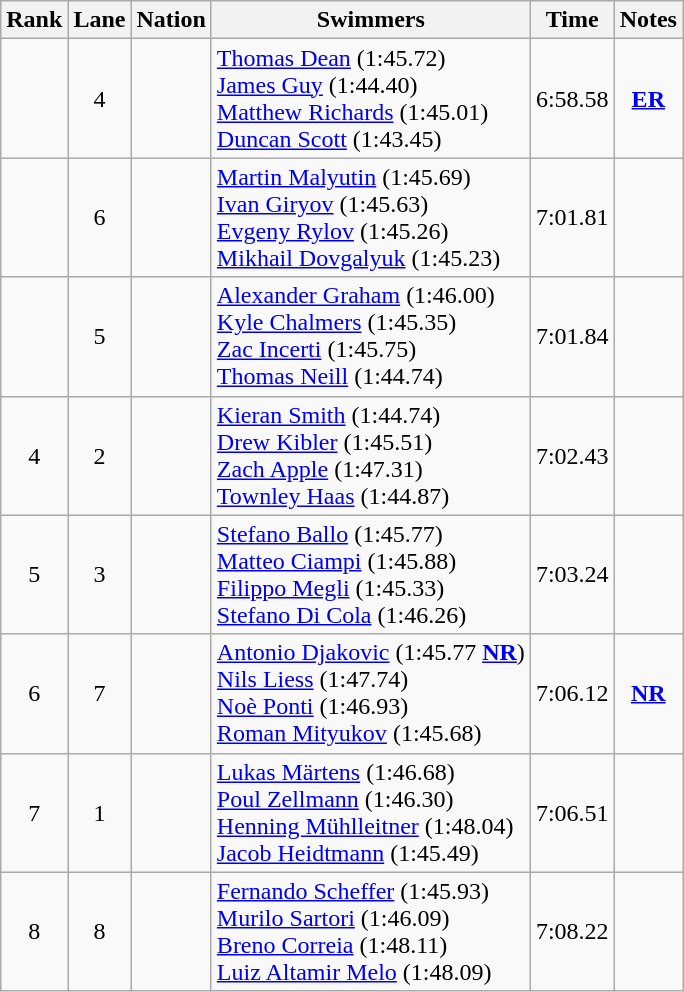<table class="wikitable sortable" style="text-align:center">
<tr>
<th>Rank</th>
<th>Lane</th>
<th>Nation</th>
<th>Swimmers</th>
<th>Time</th>
<th>Notes</th>
</tr>
<tr>
<td></td>
<td>4</td>
<td align=left></td>
<td align=left><a href='#'>Thomas Dean</a> (1:45.72)<br><a href='#'>James Guy</a> (1:44.40)<br><a href='#'>Matthew Richards</a> (1:45.01)<br><a href='#'>Duncan Scott</a> (1:43.45)</td>
<td>6:58.58</td>
<td><strong><a href='#'>ER</a></strong></td>
</tr>
<tr>
<td></td>
<td>6</td>
<td align=left></td>
<td align=left><a href='#'>Martin Malyutin</a> (1:45.69)<br><a href='#'>Ivan Giryov</a> (1:45.63)<br><a href='#'>Evgeny Rylov</a> (1:45.26)<br><a href='#'>Mikhail Dovgalyuk</a> (1:45.23)</td>
<td>7:01.81</td>
<td></td>
</tr>
<tr>
<td></td>
<td>5</td>
<td align=left></td>
<td align=left><a href='#'>Alexander Graham</a> (1:46.00)<br><a href='#'>Kyle Chalmers</a> (1:45.35)<br><a href='#'>Zac Incerti</a> (1:45.75)<br><a href='#'>Thomas Neill</a> (1:44.74)</td>
<td>7:01.84</td>
<td></td>
</tr>
<tr>
<td>4</td>
<td>2</td>
<td align=left></td>
<td align=left><a href='#'>Kieran Smith</a> (1:44.74)<br><a href='#'>Drew Kibler</a> (1:45.51)<br><a href='#'>Zach Apple</a> (1:47.31)<br><a href='#'>Townley Haas</a> (1:44.87)</td>
<td>7:02.43</td>
<td></td>
</tr>
<tr>
<td>5</td>
<td>3</td>
<td align=left></td>
<td align=left><a href='#'>Stefano Ballo</a> (1:45.77)<br><a href='#'>Matteo Ciampi</a> (1:45.88)<br><a href='#'>Filippo Megli</a> (1:45.33)<br><a href='#'>Stefano Di Cola</a> (1:46.26)</td>
<td>7:03.24</td>
<td></td>
</tr>
<tr>
<td>6</td>
<td>7</td>
<td align=left></td>
<td align=left><a href='#'>Antonio Djakovic</a> (1:45.77 <strong><a href='#'>NR</a></strong>)<br><a href='#'>Nils Liess</a> (1:47.74)<br><a href='#'>Noè Ponti</a> (1:46.93)<br><a href='#'>Roman Mityukov</a> (1:45.68)</td>
<td>7:06.12</td>
<td><strong><a href='#'>NR</a></strong></td>
</tr>
<tr>
<td>7</td>
<td>1</td>
<td align=left></td>
<td align=left><a href='#'>Lukas Märtens</a> (1:46.68)<br><a href='#'>Poul Zellmann</a> (1:46.30)<br><a href='#'>Henning Mühlleitner</a> (1:48.04)<br><a href='#'>Jacob Heidtmann</a> (1:45.49)</td>
<td>7:06.51</td>
<td></td>
</tr>
<tr>
<td>8</td>
<td>8</td>
<td align=left></td>
<td align=left><a href='#'>Fernando Scheffer</a> (1:45.93)<br><a href='#'>Murilo Sartori</a> (1:46.09)<br><a href='#'>Breno Correia</a> (1:48.11)<br><a href='#'>Luiz Altamir Melo</a> (1:48.09)</td>
<td>7:08.22</td>
<td></td>
</tr>
</table>
